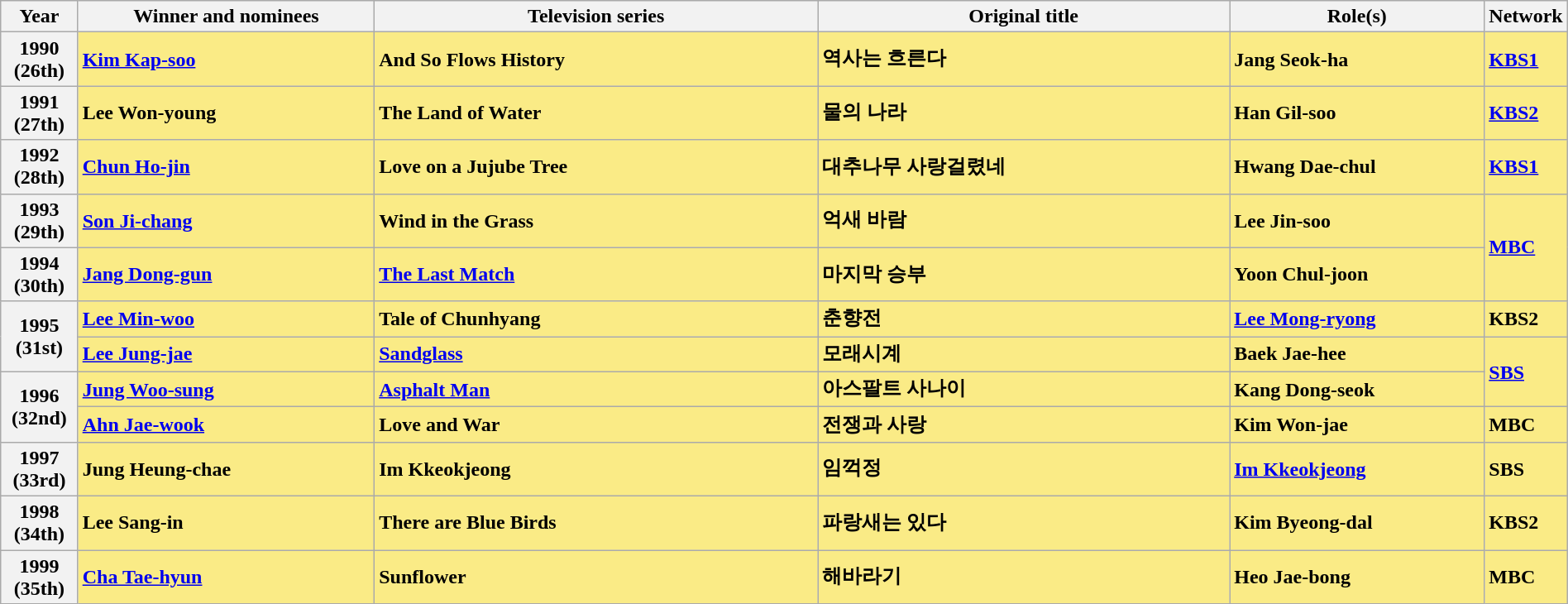<table class="wikitable" style="width:100%;" cellpadding="6">
<tr>
<th style="width:5%;">Year</th>
<th style="width:20%;">Winner and nominees</th>
<th style="width:30%;">Television series</th>
<th style="width:28%;">Original title</th>
<th style="width:20%;">Role(s)</th>
<th style="width:5%;">Network</th>
</tr>
<tr>
<th>1990<br>(26th)</th>
<td style="background:#FAEB86;"><strong><a href='#'>Kim Kap-soo</a> </strong></td>
<td style="background:#FAEB86;"><strong>And So Flows History</strong></td>
<td style="background:#FAEB86;"><strong>역사는 흐른다</strong></td>
<td style="background:#FAEB86;"><strong>Jang Seok-ha</strong></td>
<td style="background:#FAEB86;"><strong><a href='#'>KBS1</a></strong></td>
</tr>
<tr>
<th>1991<br>(27th)</th>
<td style="background:#FAEB86;"><strong>Lee Won-young </strong></td>
<td style="background:#FAEB86;"><strong>The Land of Water</strong></td>
<td style="background:#FAEB86;"><strong>물의 나라</strong></td>
<td style="background:#FAEB86;"><strong>Han Gil-soo</strong></td>
<td style="background:#FAEB86;"><strong><a href='#'>KBS2</a></strong></td>
</tr>
<tr>
<th>1992<br>(28th)</th>
<td style="background:#FAEB86;"><strong><a href='#'>Chun Ho-jin</a> </strong></td>
<td style="background:#FAEB86;"><strong>Love on a Jujube Tree</strong></td>
<td style="background:#FAEB86;"><strong>대추나무 사랑걸렸네</strong></td>
<td style="background:#FAEB86;"><strong>Hwang Dae-chul</strong></td>
<td style="background:#FAEB86;"><strong><a href='#'>KBS1</a></strong></td>
</tr>
<tr>
<th>1993<br>(29th)</th>
<td style="background:#FAEB86;"><strong><a href='#'>Son Ji-chang</a> </strong></td>
<td style="background:#FAEB86;"><strong>Wind in the Grass</strong></td>
<td style="background:#FAEB86;"><strong>억새 바람</strong></td>
<td style="background:#FAEB86;"><strong>Lee Jin-soo</strong></td>
<td rowspan="2" style="background:#FAEB86;"><strong><a href='#'>MBC</a></strong></td>
</tr>
<tr>
<th>1994<br>(30th)</th>
<td style="background:#FAEB86;"><strong><a href='#'>Jang Dong-gun</a> </strong></td>
<td style="background:#FAEB86;"><strong><a href='#'>The Last Match</a></strong></td>
<td style="background:#FAEB86;"><strong>마지막 승부</strong></td>
<td style="background:#FAEB86;"><strong>Yoon Chul-joon</strong></td>
</tr>
<tr>
<th rowspan="2">1995<br>(31st)</th>
<td style="background:#FAEB86;"><strong><a href='#'>Lee Min-woo</a> </strong></td>
<td style="background:#FAEB86;"><strong>Tale of Chunhyang</strong></td>
<td style="background:#FAEB86;"><strong>춘향전</strong></td>
<td style="background:#FAEB86;"><strong><a href='#'>Lee Mong-ryong</a></strong></td>
<td style="background:#FAEB86;"><strong>KBS2</strong></td>
</tr>
<tr>
<td style="background:#FAEB86;"><strong><a href='#'>Lee Jung-jae</a> </strong></td>
<td style="background:#FAEB86;"><strong><a href='#'>Sandglass</a></strong></td>
<td style="background:#FAEB86;"><strong>모래시계</strong></td>
<td style="background:#FAEB86;"><strong>Baek Jae-hee</strong></td>
<td rowspan="2" style="background:#FAEB86;"><strong><a href='#'>SBS</a></strong></td>
</tr>
<tr>
<th rowspan="2">1996<br>(32nd)</th>
<td style="background:#FAEB86;"><strong><a href='#'>Jung Woo-sung</a> </strong></td>
<td style="background:#FAEB86;"><strong><a href='#'>Asphalt Man</a></strong></td>
<td style="background:#FAEB86;"><strong>아스팔트 사나이</strong></td>
<td style="background:#FAEB86;"><strong>Kang Dong-seok</strong></td>
</tr>
<tr>
<td style="background:#FAEB86;"><strong><a href='#'>Ahn Jae-wook</a> </strong></td>
<td style="background:#FAEB86;"><strong>Love and War</strong></td>
<td style="background:#FAEB86;"><strong>전쟁과 사랑</strong></td>
<td style="background:#FAEB86;"><strong>Kim Won-jae</strong></td>
<td style="background:#FAEB86;"><strong>MBC</strong></td>
</tr>
<tr>
<th>1997<br>(33rd)</th>
<td style="background:#FAEB86;"><strong>Jung Heung-chae </strong></td>
<td style="background:#FAEB86;"><strong>Im Kkeokjeong</strong></td>
<td style="background:#FAEB86;"><strong>임꺽정</strong></td>
<td style="background:#FAEB86;"><strong><a href='#'>Im Kkeokjeong</a></strong></td>
<td style="background:#FAEB86;"><strong>SBS</strong></td>
</tr>
<tr>
<th>1998<br>(34th)</th>
<td style="background:#FAEB86;"><strong>Lee Sang-in </strong></td>
<td style="background:#FAEB86;"><strong>There are Blue Birds</strong></td>
<td style="background:#FAEB86;"><strong>파랑새는 있다</strong></td>
<td style="background:#FAEB86;"><strong>Kim Byeong-dal</strong></td>
<td style="background:#FAEB86;"><strong>KBS2</strong></td>
</tr>
<tr>
<th>1999<br>(35th)</th>
<td style="background:#FAEB86;"><strong><a href='#'>Cha Tae-hyun</a> </strong></td>
<td style="background:#FAEB86;"><strong>Sunflower</strong></td>
<td style="background:#FAEB86;"><strong>해바라기</strong></td>
<td style="background:#FAEB86;"><strong>Heo Jae-bong</strong></td>
<td style="background:#FAEB86;"><strong>MBC</strong></td>
</tr>
</table>
